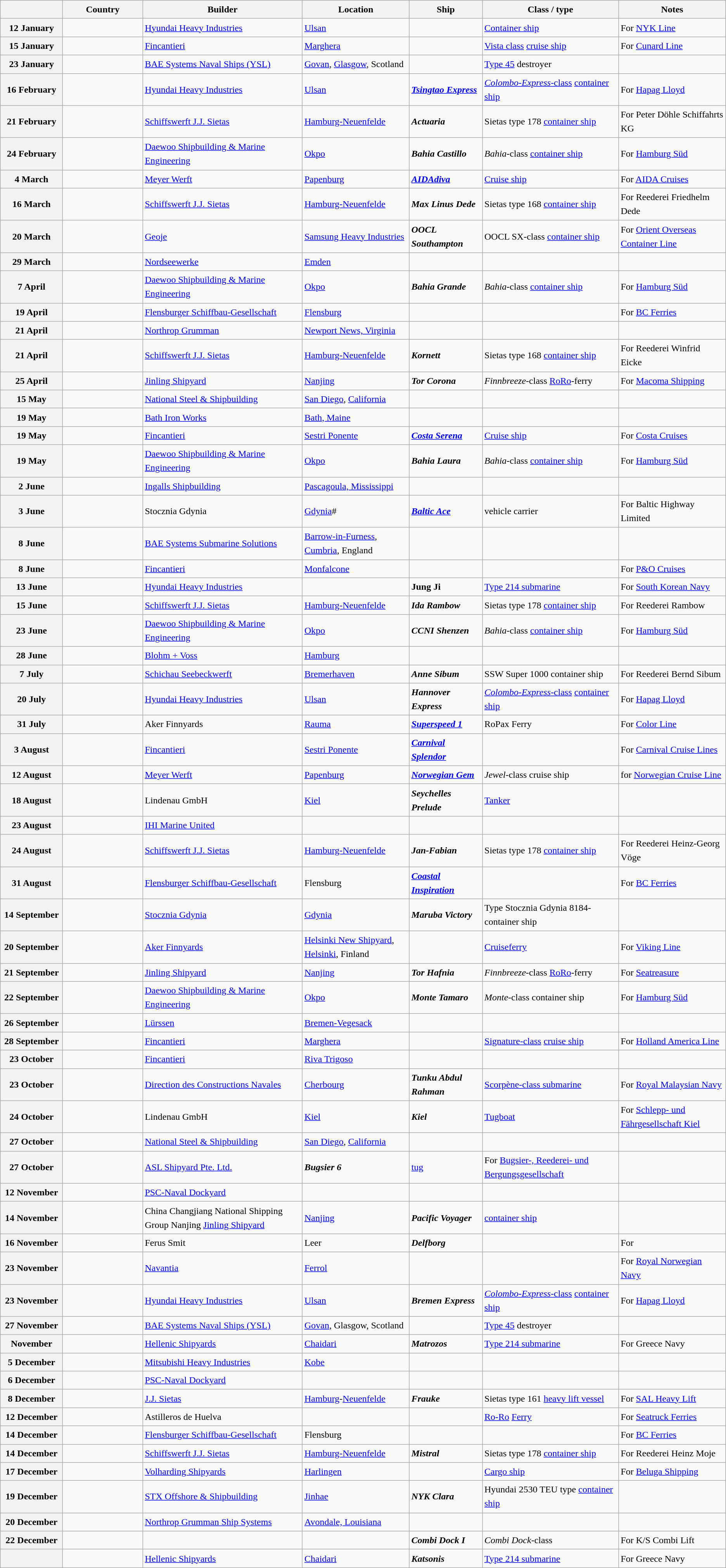<table class="wikitable sortable" style="font-size:1.00em; line-height:1.5em;">
<tr>
<th width="100"></th>
<th width="130">Country</th>
<th>Builder</th>
<th>Location</th>
<th>Ship</th>
<th>Class / type</th>
<th>Notes</th>
</tr>
<tr>
<th>12 January</th>
<td></td>
<td><a href='#'>Hyundai Heavy Industries</a></td>
<td><a href='#'>Ulsan</a></td>
<td><strong></strong></td>
<td><a href='#'>Container ship</a></td>
<td>For <a href='#'>NYK Line</a></td>
</tr>
<tr>
<th>15 January</th>
<td></td>
<td><a href='#'>Fincantieri</a></td>
<td><a href='#'>Marghera</a></td>
<td><strong></strong></td>
<td><a href='#'>Vista class</a> <a href='#'>cruise ship</a></td>
<td>For <a href='#'>Cunard Line</a></td>
</tr>
<tr>
<th>23 January</th>
<td></td>
<td><a href='#'>BAE Systems Naval Ships (YSL)</a></td>
<td><a href='#'>Govan</a>, <a href='#'>Glasgow</a>, Scotland</td>
<td><strong></strong></td>
<td><a href='#'>Type 45</a> destroyer</td>
<td></td>
</tr>
<tr>
<th>16 February</th>
<td></td>
<td><a href='#'>Hyundai Heavy Industries</a></td>
<td><a href='#'>Ulsan</a></td>
<td><strong><em><a href='#'>Tsingtao Express</a></em></strong></td>
<td><a href='#'><em>Colombo-Express</em>-class</a> <a href='#'>container ship</a></td>
<td>For <a href='#'>Hapag Lloyd</a></td>
</tr>
<tr>
<th>21 February</th>
<td></td>
<td><a href='#'>Schiffswerft J.J. Sietas</a></td>
<td><a href='#'>Hamburg-Neuenfelde</a></td>
<td><strong><em>Actuaria</em></strong></td>
<td>Sietas type 178 <a href='#'>container ship</a></td>
<td>For Peter Döhle Schiffahrts KG</td>
</tr>
<tr>
<th>24 February</th>
<td></td>
<td><a href='#'>Daewoo Shipbuilding & Marine Engineering</a></td>
<td><a href='#'>Okpo</a></td>
<td><strong><em>Bahia Castillo</em></strong></td>
<td><em>Bahia</em>-class <a href='#'>container ship</a></td>
<td>For <a href='#'>Hamburg Süd</a></td>
</tr>
<tr>
<th>4 March</th>
<td></td>
<td><a href='#'>Meyer Werft</a></td>
<td><a href='#'>Papenburg</a></td>
<td><strong><em><a href='#'>AIDAdiva</a></em></strong></td>
<td><a href='#'>Cruise ship</a></td>
<td>For <a href='#'>AIDA Cruises</a></td>
</tr>
<tr>
<th>16 March</th>
<td></td>
<td><a href='#'>Schiffswerft J.J. Sietas</a></td>
<td><a href='#'>Hamburg-Neuenfelde</a></td>
<td><strong><em>Max Linus Dede</em></strong></td>
<td>Sietas type 168 <a href='#'>container ship</a></td>
<td>For Reederei Friedhelm Dede</td>
</tr>
<tr>
<th>20 March</th>
<td></td>
<td><a href='#'>Geoje</a></td>
<td><a href='#'>Samsung Heavy Industries</a></td>
<td><strong><em>OOCL Southampton</em></strong></td>
<td>OOCL SX-class <a href='#'>container ship</a></td>
<td>For <a href='#'>Orient Overseas Container Line</a></td>
</tr>
<tr>
<th>29 March</th>
<td></td>
<td><a href='#'>Nordseewerke</a></td>
<td><a href='#'>Emden</a></td>
<td><strong></strong></td>
<td></td>
<td></td>
</tr>
<tr>
<th>7 April</th>
<td></td>
<td><a href='#'>Daewoo Shipbuilding & Marine Engineering</a></td>
<td><a href='#'>Okpo</a></td>
<td><strong><em>Bahia Grande</em></strong></td>
<td><em>Bahia</em>-class <a href='#'>container ship</a></td>
<td>For <a href='#'>Hamburg Süd</a></td>
</tr>
<tr>
<th>19 April</th>
<td></td>
<td><a href='#'>Flensburger Schiffbau-Gesellschaft</a></td>
<td><a href='#'>Flensburg</a></td>
<td><strong></strong></td>
<td></td>
<td>For <a href='#'>BC Ferries</a></td>
</tr>
<tr>
<th>21 April</th>
<td></td>
<td><a href='#'>Northrop Grumman</a></td>
<td><a href='#'>Newport News, Virginia</a></td>
<td><strong></strong></td>
<td></td>
<td></td>
</tr>
<tr>
<th>21 April</th>
<td></td>
<td><a href='#'>Schiffswerft J.J. Sietas</a></td>
<td><a href='#'>Hamburg-Neuenfelde</a></td>
<td><strong><em>Kornett</em></strong></td>
<td>Sietas type 168 <a href='#'>container ship</a></td>
<td>For Reederei Winfrid Eicke</td>
</tr>
<tr>
<th>25 April</th>
<td></td>
<td><a href='#'>Jinling Shipyard</a></td>
<td><a href='#'>Nanjing</a></td>
<td><strong><em>Tor Corona</em></strong></td>
<td><em>Finnbreeze</em>-class <a href='#'>RoRo</a>-ferry</td>
<td>For <a href='#'>Macoma Shipping</a></td>
</tr>
<tr>
<th>15 May</th>
<td></td>
<td><a href='#'>National Steel & Shipbuilding</a></td>
<td><a href='#'>San Diego</a>, <a href='#'>California</a></td>
<td><strong></strong></td>
<td></td>
<td></td>
</tr>
<tr>
<th>19 May</th>
<td></td>
<td><a href='#'>Bath Iron Works</a></td>
<td><a href='#'>Bath, Maine</a></td>
<td><strong></strong></td>
<td></td>
<td></td>
</tr>
<tr>
<th>19 May</th>
<td></td>
<td><a href='#'>Fincantieri</a></td>
<td><a href='#'>Sestri Ponente</a></td>
<td><strong><em><a href='#'>Costa Serena</a></em></strong></td>
<td><a href='#'>Cruise ship</a></td>
<td>For <a href='#'>Costa Cruises</a></td>
</tr>
<tr>
<th>19 May</th>
<td></td>
<td><a href='#'>Daewoo Shipbuilding & Marine Engineering</a></td>
<td><a href='#'>Okpo</a></td>
<td><strong><em>Bahia Laura</em></strong></td>
<td><em>Bahia</em>-class <a href='#'>container ship</a></td>
<td>For <a href='#'>Hamburg Süd</a></td>
</tr>
<tr>
<th>2 June</th>
<td></td>
<td><a href='#'>Ingalls Shipbuilding</a></td>
<td><a href='#'>Pascagoula, Mississippi</a></td>
<td><strong></strong></td>
<td></td>
<td></td>
</tr>
<tr>
<th>3 June</th>
<td></td>
<td>Stocznia Gdynia</td>
<td><a href='#'>Gdynia</a>#</td>
<td><strong><em><a href='#'>Baltic Ace</a></em></strong></td>
<td>vehicle carrier</td>
<td>For Baltic Highway Limited</td>
</tr>
<tr>
<th>8 June</th>
<td></td>
<td><a href='#'>BAE Systems Submarine Solutions</a></td>
<td><a href='#'>Barrow-in-Furness</a>, <a href='#'>Cumbria</a>, England</td>
<td><strong></strong></td>
<td></td>
<td></td>
</tr>
<tr>
<th>8 June</th>
<td></td>
<td><a href='#'>Fincantieri</a></td>
<td><a href='#'>Monfalcone</a></td>
<td><strong></strong></td>
<td></td>
<td>For <a href='#'>P&O Cruises</a></td>
</tr>
<tr>
<th>13 June</th>
<td></td>
<td><a href='#'>Hyundai Heavy Industries</a></td>
<td></td>
<td><strong>Jung Ji</strong></td>
<td><a href='#'>Type 214 submarine</a></td>
<td>For <a href='#'>South Korean Navy</a></td>
</tr>
<tr>
<th>15 June</th>
<td></td>
<td><a href='#'>Schiffswerft J.J. Sietas</a></td>
<td><a href='#'>Hamburg-Neuenfelde</a></td>
<td><strong><em>Ida Rambow</em></strong></td>
<td>Sietas type 178 <a href='#'>container ship</a></td>
<td>For Reederei Rambow</td>
</tr>
<tr>
<th>23 June</th>
<td></td>
<td><a href='#'>Daewoo Shipbuilding & Marine Engineering</a></td>
<td><a href='#'>Okpo</a></td>
<td><strong><em>CCNI Shenzen</em></strong></td>
<td><em>Bahia</em>-class <a href='#'>container ship</a></td>
<td>For <a href='#'>Hamburg Süd</a></td>
</tr>
<tr>
<th>28 June</th>
<td></td>
<td><a href='#'>Blohm + Voss</a></td>
<td><a href='#'>Hamburg</a></td>
<td><strong></strong></td>
<td></td>
<td></td>
</tr>
<tr>
<th>7 July</th>
<td></td>
<td><a href='#'>Schichau Seebeckwerft</a></td>
<td><a href='#'>Bremerhaven</a></td>
<td><strong><em>Anne Sibum</em></strong></td>
<td>SSW Super 1000 container ship</td>
<td>For Reederei Bernd Sibum</td>
</tr>
<tr>
<th>20 July</th>
<td></td>
<td><a href='#'>Hyundai Heavy Industries</a></td>
<td><a href='#'>Ulsan</a></td>
<td><strong><em>Hannover Express</em></strong></td>
<td><a href='#'><em>Colombo-Express</em>-class</a> <a href='#'>container ship</a></td>
<td>For <a href='#'>Hapag Lloyd</a></td>
</tr>
<tr>
<th>31 July</th>
<td></td>
<td>Aker Finnyards</td>
<td><a href='#'>Rauma</a></td>
<td><strong><em><a href='#'>Superspeed 1</a></em></strong></td>
<td>RoPax Ferry</td>
<td>For <a href='#'>Color Line</a></td>
</tr>
<tr>
<th>3 August</th>
<td></td>
<td><a href='#'>Fincantieri</a></td>
<td><a href='#'>Sestri Ponente</a></td>
<td><strong><em><a href='#'>Carnival Splendor</a></em></strong></td>
<td></td>
<td>For <a href='#'>Carnival Cruise Lines</a></td>
</tr>
<tr>
<th>12 August</th>
<td></td>
<td><a href='#'>Meyer Werft</a></td>
<td><a href='#'>Papenburg</a></td>
<td><strong><em><a href='#'>Norwegian Gem</a></em></strong></td>
<td><em>Jewel</em>-class cruise ship</td>
<td>for <a href='#'>Norwegian Cruise Line</a></td>
</tr>
<tr>
<th>18 August</th>
<td></td>
<td>Lindenau GmbH</td>
<td><a href='#'>Kiel</a></td>
<td><strong><em>Seychelles Prelude</em></strong></td>
<td><a href='#'>Tanker</a></td>
<td></td>
</tr>
<tr>
<th>23 August</th>
<td></td>
<td><a href='#'>IHI Marine United</a></td>
<td></td>
<td><strong></strong></td>
<td></td>
<td></td>
</tr>
<tr>
<th>24 August</th>
<td></td>
<td><a href='#'>Schiffswerft J.J. Sietas</a></td>
<td><a href='#'>Hamburg-Neuenfelde</a></td>
<td><strong><em>Jan-Fabian</em></strong></td>
<td>Sietas type 178 <a href='#'>container ship</a></td>
<td>For Reederei Heinz-Georg Vöge</td>
</tr>
<tr>
<th>31 August</th>
<td></td>
<td><a href='#'>Flensburger Schiffbau-Gesellschaft</a></td>
<td>Flensburg</td>
<td><a href='#'><strong><em>Coastal Inspiration</em></strong></a></td>
<td></td>
<td>For <a href='#'>BC Ferries</a></td>
</tr>
<tr>
<th>14 September</th>
<td></td>
<td><a href='#'>Stocznia Gdynia</a></td>
<td><a href='#'>Gdynia</a></td>
<td><strong><em>Maruba Victory</em></strong></td>
<td>Type Stocznia Gdynia 8184-container ship</td>
<td></td>
</tr>
<tr>
<th>20 September</th>
<td></td>
<td><a href='#'>Aker Finnyards</a></td>
<td><a href='#'>Helsinki New Shipyard</a>, <a href='#'>Helsinki</a>, Finland</td>
<td><strong></strong></td>
<td><a href='#'>Cruiseferry</a></td>
<td>For <a href='#'>Viking Line</a></td>
</tr>
<tr>
<th>21 September</th>
<td></td>
<td><a href='#'>Jinling Shipyard</a></td>
<td><a href='#'>Nanjing</a></td>
<td><strong><em>Tor Hafnia</em></strong></td>
<td><em>Finnbreeze</em>-class <a href='#'>RoRo</a>-ferry</td>
<td>For <a href='#'>Seatreasure</a></td>
</tr>
<tr>
<th>22 September</th>
<td></td>
<td><a href='#'>Daewoo Shipbuilding & Marine Engineering</a></td>
<td><a href='#'>Okpo</a></td>
<td><strong><em>Monte Tamaro</em></strong></td>
<td><em>Monte</em>-class container ship</td>
<td>For <a href='#'>Hamburg Süd</a></td>
</tr>
<tr>
<th>26 September</th>
<td></td>
<td><a href='#'>Lürssen</a></td>
<td><a href='#'>Bremen-Vegesack</a></td>
<td><strong></strong></td>
<td></td>
<td></td>
</tr>
<tr>
<th>28 September</th>
<td></td>
<td><a href='#'>Fincantieri</a></td>
<td><a href='#'>Marghera</a></td>
<td><strong></strong></td>
<td><a href='#'>Signature-class</a> <a href='#'>cruise ship</a></td>
<td>For <a href='#'>Holland America Line</a></td>
</tr>
<tr>
<th>23 October</th>
<td></td>
<td><a href='#'>Fincantieri</a></td>
<td><a href='#'>Riva Trigoso</a></td>
<td><strong></strong></td>
<td></td>
<td></td>
</tr>
<tr>
<th>23 October</th>
<td></td>
<td><a href='#'>Direction des Constructions Navales</a></td>
<td><a href='#'>Cherbourg</a></td>
<td><strong><em>Tunku Abdul Rahman</em></strong></td>
<td><a href='#'>Scorpène-class submarine</a></td>
<td>For <a href='#'>Royal Malaysian Navy</a></td>
</tr>
<tr>
<th>24 October</th>
<td></td>
<td>Lindenau GmbH</td>
<td><a href='#'>Kiel</a></td>
<td><strong><em>Kiel</em></strong></td>
<td><a href='#'>Tugboat</a></td>
<td>For <a href='#'>Schlepp- und Fährgesellschaft Kiel</a></td>
</tr>
<tr>
<th>27 October</th>
<td></td>
<td><a href='#'>National Steel & Shipbuilding</a></td>
<td><a href='#'>San Diego</a>, <a href='#'>California</a></td>
<td><strong></strong></td>
<td></td>
<td></td>
</tr>
<tr>
<th>27 October</th>
<td></td>
<td><a href='#'>ASL Shipyard Pte. Ltd.</a></td>
<td><strong><em>Bugsier 6</em></strong></td>
<td><a href='#'>tug</a></td>
<td>For <a href='#'>Bugsier-, Reederei- und Bergungsgesellschaft</a></td>
</tr>
<tr>
<th>12 November</th>
<td></td>
<td><a href='#'>PSC-Naval Dockyard</a></td>
<td></td>
<td><strong></strong></td>
<td></td>
<td></td>
</tr>
<tr>
<th>14 November</th>
<td></td>
<td>China Changjiang National Shipping Group Nanjing <a href='#'>Jinling Shipyard</a></td>
<td><a href='#'>Nanjing</a></td>
<td><strong><em>Pacific Voyager</em></strong></td>
<td><a href='#'>container ship</a></td>
<td></td>
</tr>
<tr>
<th>16 November</th>
<td></td>
<td>Ferus Smit</td>
<td>Leer</td>
<td><strong><em>Delfborg</em></strong></td>
<td></td>
<td>For </td>
</tr>
<tr>
<th>23 November</th>
<td></td>
<td><a href='#'>Navantia</a></td>
<td><a href='#'>Ferrol</a></td>
<td><strong></strong></td>
<td></td>
<td>For <a href='#'>Royal Norwegian Navy</a></td>
</tr>
<tr>
<th>23 November</th>
<td></td>
<td><a href='#'>Hyundai Heavy Industries</a></td>
<td><a href='#'>Ulsan</a></td>
<td><strong><em>Bremen Express</em></strong></td>
<td><a href='#'><em>Colombo-Express</em>-class</a> <a href='#'>container ship</a></td>
<td>For <a href='#'>Hapag Lloyd</a></td>
</tr>
<tr>
<th>27 November</th>
<td></td>
<td><a href='#'>BAE Systems Naval Ships (YSL)</a></td>
<td><a href='#'>Govan</a>, Glasgow, Scotland</td>
<td><strong></strong></td>
<td><a href='#'>Type 45</a> destroyer</td>
<td></td>
</tr>
<tr>
<th>November</th>
<td></td>
<td><a href='#'>Hellenic Shipyards</a></td>
<td><a href='#'>Chaidari</a></td>
<td><strong><em>Matrozos</em></strong></td>
<td><a href='#'>Type 214 submarine</a></td>
<td>For Greece Navy</td>
</tr>
<tr>
<th>5 December</th>
<td></td>
<td><a href='#'>Mitsubishi Heavy Industries</a></td>
<td><a href='#'>Kobe</a></td>
<td><strong></strong></td>
<td></td>
<td></td>
</tr>
<tr>
<th>6 December</th>
<td></td>
<td><a href='#'>PSC-Naval Dockyard</a></td>
<td></td>
<td><strong></strong></td>
<td></td>
<td></td>
</tr>
<tr>
<th>8 December</th>
<td></td>
<td><a href='#'>J.J. Sietas</a></td>
<td><a href='#'>Hamburg</a>-<a href='#'>Neuenfelde</a></td>
<td><strong><em>Frauke</em></strong></td>
<td>Sietas type 161 <a href='#'>heavy lift vessel</a></td>
<td>For <a href='#'>SAL Heavy Lift</a></td>
</tr>
<tr>
<th>12 December</th>
<td></td>
<td>Astilleros de Huelva</td>
<td></td>
<td><strong></strong></td>
<td><a href='#'>Ro-Ro</a> <a href='#'>Ferry</a></td>
<td>For <a href='#'>Seatruck Ferries</a></td>
</tr>
<tr>
<th>14 December</th>
<td></td>
<td><a href='#'>Flensburger Schiffbau-Gesellschaft</a></td>
<td>Flensburg</td>
<td><strong></strong></td>
<td></td>
<td>For <a href='#'>BC Ferries</a></td>
</tr>
<tr>
<th>14 December</th>
<td></td>
<td><a href='#'>Schiffswerft J.J. Sietas</a></td>
<td><a href='#'>Hamburg-Neuenfelde</a></td>
<td><strong><em>Mistral</em></strong></td>
<td>Sietas type 178 <a href='#'>container ship</a></td>
<td>For Reederei Heinz Moje</td>
</tr>
<tr>
<th>17 December</th>
<td></td>
<td><a href='#'>Volharding Shipyards</a></td>
<td><a href='#'>Harlingen</a></td>
<td><strong></strong></td>
<td><a href='#'>Cargo ship</a></td>
<td>For <a href='#'>Beluga Shipping</a></td>
</tr>
<tr>
<th>19 December</th>
<td></td>
<td><a href='#'>STX Offshore & Shipbuilding</a></td>
<td><a href='#'>Jinhae</a></td>
<td><strong><em>NYK Clara</em></strong></td>
<td>Hyundai 2530 TEU type <a href='#'>container ship</a></td>
<td></td>
</tr>
<tr>
<th>20 December</th>
<td></td>
<td><a href='#'>Northrop Grumman Ship Systems</a></td>
<td><a href='#'>Avondale, Louisiana</a></td>
<td><strong></strong></td>
<td></td>
<td></td>
</tr>
<tr>
<th>22 December</th>
<td></td>
<td></td>
<td></td>
<td><strong><em>Combi Dock I</em></strong></td>
<td><em>Combi Dock</em>-class</td>
<td>For K/S Combi Lift</td>
</tr>
<tr>
<th></th>
<td></td>
<td><a href='#'>Hellenic Shipyards</a></td>
<td><a href='#'>Chaidari</a></td>
<td><strong><em>Katsonis</em></strong></td>
<td><a href='#'>Type 214 submarine</a></td>
<td>For Greece Navy</td>
</tr>
</table>
